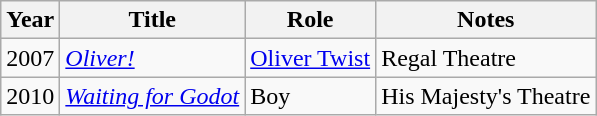<table class="wikitable sortable">
<tr>
<th>Year</th>
<th>Title</th>
<th>Role</th>
<th class="unsortable">Notes</th>
</tr>
<tr>
<td>2007</td>
<td><em><a href='#'>Oliver!</a></em></td>
<td><a href='#'>Oliver Twist</a></td>
<td>Regal Theatre</td>
</tr>
<tr>
<td>2010</td>
<td><em><a href='#'>Waiting for Godot</a></em></td>
<td>Boy</td>
<td>His Majesty's Theatre</td>
</tr>
</table>
